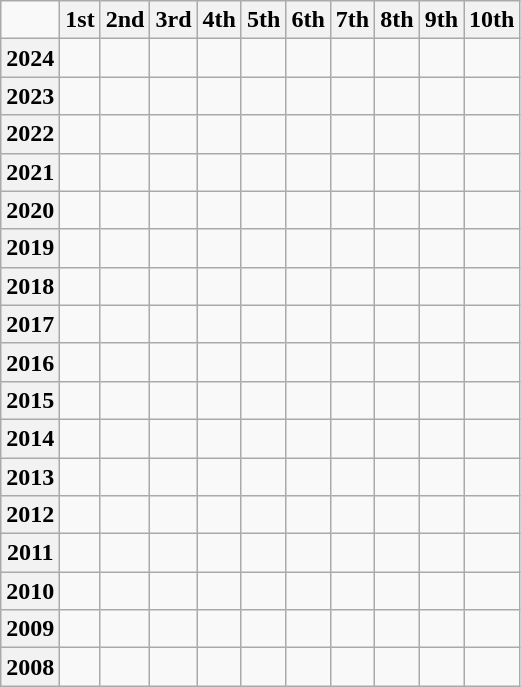<table class="wikitable float-right">
<tr>
<td></td>
<th scope="column">1st</th>
<th>2nd</th>
<th>3rd</th>
<th>4th</th>
<th>5th</th>
<th>6th</th>
<th>7th</th>
<th>8th</th>
<th>9th</th>
<th>10th</th>
</tr>
<tr>
<th scope="row">2024</th>
<td></td>
<td></td>
<td></td>
<td></td>
<td></td>
<td></td>
<td></td>
<td></td>
<td></td>
<td></td>
</tr>
<tr>
<th scope="row">2023</th>
<td></td>
<td></td>
<td></td>
<td></td>
<td></td>
<td></td>
<td></td>
<td></td>
<td></td>
<td></td>
</tr>
<tr>
<th scope="row">2022</th>
<td></td>
<td></td>
<td></td>
<td></td>
<td></td>
<td></td>
<td></td>
<td></td>
<td></td>
<td></td>
</tr>
<tr>
<th scope="row">2021</th>
<td></td>
<td></td>
<td></td>
<td></td>
<td></td>
<td></td>
<td></td>
<td></td>
<td></td>
<td></td>
</tr>
<tr>
<th scope="row">2020</th>
<td></td>
<td></td>
<td></td>
<td></td>
<td></td>
<td></td>
<td></td>
<td></td>
<td></td>
<td></td>
</tr>
<tr>
<th scope="row">2019</th>
<td></td>
<td></td>
<td></td>
<td></td>
<td></td>
<td></td>
<td></td>
<td></td>
<td></td>
<td></td>
</tr>
<tr>
<th scope="row">2018</th>
<td></td>
<td></td>
<td></td>
<td></td>
<td></td>
<td></td>
<td></td>
<td></td>
<td></td>
<td></td>
</tr>
<tr>
<th scope="row">2017</th>
<td></td>
<td></td>
<td></td>
<td></td>
<td></td>
<td></td>
<td></td>
<td></td>
<td></td>
<td></td>
</tr>
<tr>
<th scope="row">2016</th>
<td></td>
<td></td>
<td></td>
<td></td>
<td></td>
<td></td>
<td></td>
<td></td>
<td></td>
<td></td>
</tr>
<tr>
<th scope="row">2015</th>
<td></td>
<td></td>
<td></td>
<td></td>
<td></td>
<td></td>
<td></td>
<td></td>
<td></td>
<td></td>
</tr>
<tr>
<th scope="row">2014</th>
<td></td>
<td></td>
<td></td>
<td></td>
<td></td>
<td></td>
<td></td>
<td></td>
<td></td>
<td></td>
</tr>
<tr>
<th scope="row">2013</th>
<td></td>
<td></td>
<td></td>
<td></td>
<td></td>
<td></td>
<td></td>
<td></td>
<td></td>
<td></td>
</tr>
<tr>
<th scope="row">2012</th>
<td></td>
<td></td>
<td></td>
<td></td>
<td></td>
<td></td>
<td></td>
<td></td>
<td></td>
<td></td>
</tr>
<tr>
<th scope="row">2011</th>
<td></td>
<td></td>
<td></td>
<td></td>
<td></td>
<td></td>
<td></td>
<td></td>
<td></td>
<td></td>
</tr>
<tr>
<th scope="row">2010</th>
<td></td>
<td></td>
<td></td>
<td></td>
<td></td>
<td></td>
<td></td>
<td></td>
<td></td>
<td></td>
</tr>
<tr>
<th scope="row">2009</th>
<td></td>
<td></td>
<td></td>
<td></td>
<td></td>
<td></td>
<td></td>
<td></td>
<td></td>
<td></td>
</tr>
<tr>
<th scope="row">2008</th>
<td></td>
<td></td>
<td></td>
<td></td>
<td></td>
<td></td>
<td></td>
<td></td>
<td></td>
<td></td>
</tr>
</table>
